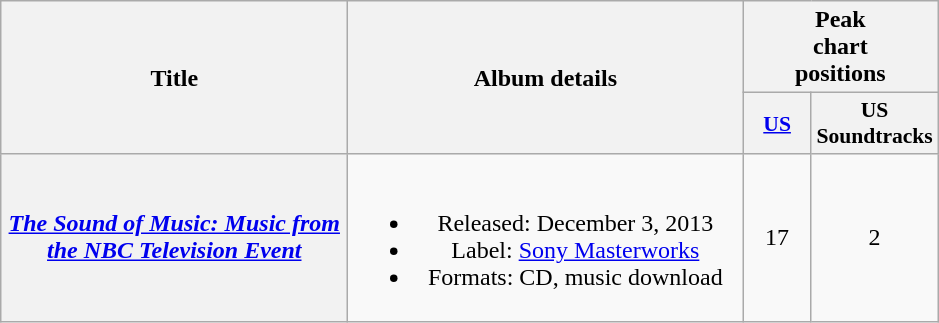<table class="wikitable plainrowheaders" style="text-align:center;">
<tr>
<th scope="col" rowspan="2" style="width:14em;">Title</th>
<th scope="col" rowspan="2" style="width:16em;">Album details</th>
<th scope="col" colspan="2">Peak<br>chart<br>positions</th>
</tr>
<tr>
<th scope="col" style="width:2.7em;font-size:90%;"><a href='#'>US</a><br></th>
<th scope="col" style="width:2.7em;font-size:90%;">US<br>Soundtracks</th>
</tr>
<tr>
<th scope="row"><em><a href='#'>The Sound of Music: Music from the NBC Television Event</a></em></th>
<td><br><ul><li>Released: December 3, 2013</li><li>Label: <a href='#'>Sony Masterworks</a></li><li>Formats: CD, music download</li></ul></td>
<td>17</td>
<td>2</td>
</tr>
</table>
